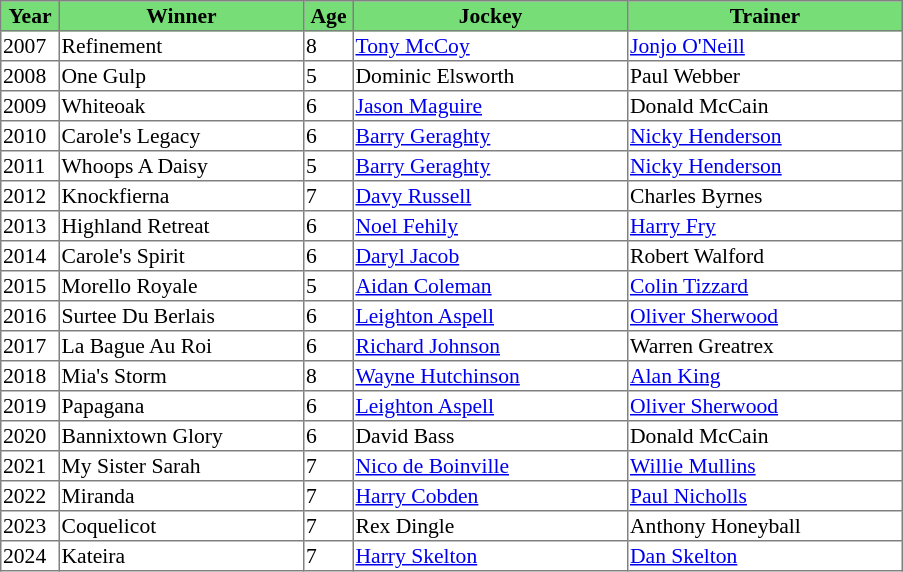<table class = "sortable" | border="1" style="border-collapse: collapse; font-size:90%">
<tr bgcolor="#77dd77" align="center">
<th style="width:36px"><strong>Year</strong></th>
<th style="width:160px"><strong>Winner</strong></th>
<th style="width:30px"><strong>Age</strong></th>
<th style="width:180px"><strong>Jockey</strong></th>
<th style="width:180px"><strong>Trainer</strong></th>
</tr>
<tr>
<td>2007</td>
<td>Refinement</td>
<td>8</td>
<td><a href='#'>Tony McCoy</a></td>
<td><a href='#'>Jonjo O'Neill</a></td>
</tr>
<tr>
<td>2008</td>
<td>One Gulp</td>
<td>5</td>
<td>Dominic Elsworth</td>
<td>Paul Webber</td>
</tr>
<tr>
<td>2009</td>
<td>Whiteoak</td>
<td>6</td>
<td><a href='#'>Jason Maguire</a></td>
<td>Donald McCain</td>
</tr>
<tr>
<td>2010</td>
<td>Carole's Legacy</td>
<td>6</td>
<td><a href='#'>Barry Geraghty</a></td>
<td><a href='#'>Nicky Henderson</a></td>
</tr>
<tr>
<td>2011</td>
<td>Whoops A Daisy</td>
<td>5</td>
<td><a href='#'>Barry Geraghty</a></td>
<td><a href='#'>Nicky Henderson</a></td>
</tr>
<tr>
<td>2012</td>
<td>Knockfierna</td>
<td>7</td>
<td><a href='#'>Davy Russell</a></td>
<td>Charles Byrnes</td>
</tr>
<tr>
<td>2013</td>
<td>Highland Retreat</td>
<td>6</td>
<td><a href='#'>Noel Fehily</a></td>
<td><a href='#'>Harry Fry</a></td>
</tr>
<tr>
<td>2014</td>
<td>Carole's Spirit</td>
<td>6</td>
<td><a href='#'>Daryl Jacob</a></td>
<td>Robert Walford</td>
</tr>
<tr>
<td>2015</td>
<td>Morello Royale</td>
<td>5</td>
<td><a href='#'>Aidan Coleman</a></td>
<td><a href='#'>Colin Tizzard</a></td>
</tr>
<tr>
<td>2016</td>
<td>Surtee Du Berlais</td>
<td>6</td>
<td><a href='#'>Leighton Aspell</a></td>
<td><a href='#'>Oliver Sherwood</a></td>
</tr>
<tr>
<td>2017</td>
<td>La Bague Au Roi</td>
<td>6</td>
<td><a href='#'>Richard Johnson</a></td>
<td>Warren Greatrex</td>
</tr>
<tr>
<td>2018</td>
<td>Mia's Storm</td>
<td>8</td>
<td><a href='#'>Wayne Hutchinson</a></td>
<td><a href='#'>Alan King</a></td>
</tr>
<tr>
<td>2019</td>
<td>Papagana</td>
<td>6</td>
<td><a href='#'>Leighton Aspell</a></td>
<td><a href='#'>Oliver Sherwood</a></td>
</tr>
<tr>
<td>2020</td>
<td>Bannixtown Glory</td>
<td>6</td>
<td>David Bass</td>
<td>Donald McCain</td>
</tr>
<tr>
<td>2021</td>
<td>My Sister Sarah</td>
<td>7</td>
<td><a href='#'>Nico de Boinville</a></td>
<td><a href='#'>Willie Mullins</a></td>
</tr>
<tr>
<td>2022</td>
<td>Miranda</td>
<td>7</td>
<td><a href='#'>Harry Cobden</a></td>
<td><a href='#'>Paul Nicholls</a></td>
</tr>
<tr>
<td>2023</td>
<td>Coquelicot</td>
<td>7</td>
<td>Rex Dingle</td>
<td>Anthony Honeyball</td>
</tr>
<tr>
<td>2024</td>
<td>Kateira</td>
<td>7</td>
<td><a href='#'>Harry Skelton</a></td>
<td><a href='#'>Dan Skelton</a></td>
</tr>
</table>
